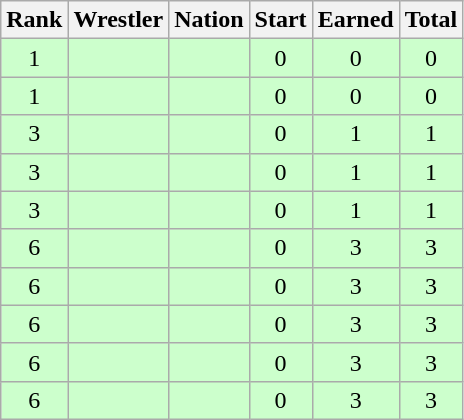<table class="wikitable sortable" style="text-align:center;">
<tr>
<th>Rank</th>
<th>Wrestler</th>
<th>Nation</th>
<th>Start</th>
<th>Earned</th>
<th>Total</th>
</tr>
<tr style="background:#cfc;">
<td>1</td>
<td align=left></td>
<td align=left></td>
<td>0</td>
<td>0</td>
<td>0</td>
</tr>
<tr style="background:#cfc;">
<td>1</td>
<td align=left></td>
<td align=left></td>
<td>0</td>
<td>0</td>
<td>0</td>
</tr>
<tr style="background:#cfc;">
<td>3</td>
<td align=left></td>
<td align=left></td>
<td>0</td>
<td>1</td>
<td>1</td>
</tr>
<tr style="background:#cfc;">
<td>3</td>
<td align=left></td>
<td align=left></td>
<td>0</td>
<td>1</td>
<td>1</td>
</tr>
<tr style="background:#cfc;">
<td>3</td>
<td align=left></td>
<td align=left></td>
<td>0</td>
<td>1</td>
<td>1</td>
</tr>
<tr style="background:#cfc;">
<td>6</td>
<td align=left></td>
<td align=left></td>
<td>0</td>
<td>3</td>
<td>3</td>
</tr>
<tr style="background:#cfc;">
<td>6</td>
<td align=left></td>
<td align=left></td>
<td>0</td>
<td>3</td>
<td>3</td>
</tr>
<tr style="background:#cfc;">
<td>6</td>
<td align=left></td>
<td align=left></td>
<td>0</td>
<td>3</td>
<td>3</td>
</tr>
<tr style="background:#cfc;">
<td>6</td>
<td align=left></td>
<td align=left></td>
<td>0</td>
<td>3</td>
<td>3</td>
</tr>
<tr style="background:#cfc;">
<td>6</td>
<td align=left></td>
<td align=left></td>
<td>0</td>
<td>3</td>
<td>3</td>
</tr>
</table>
